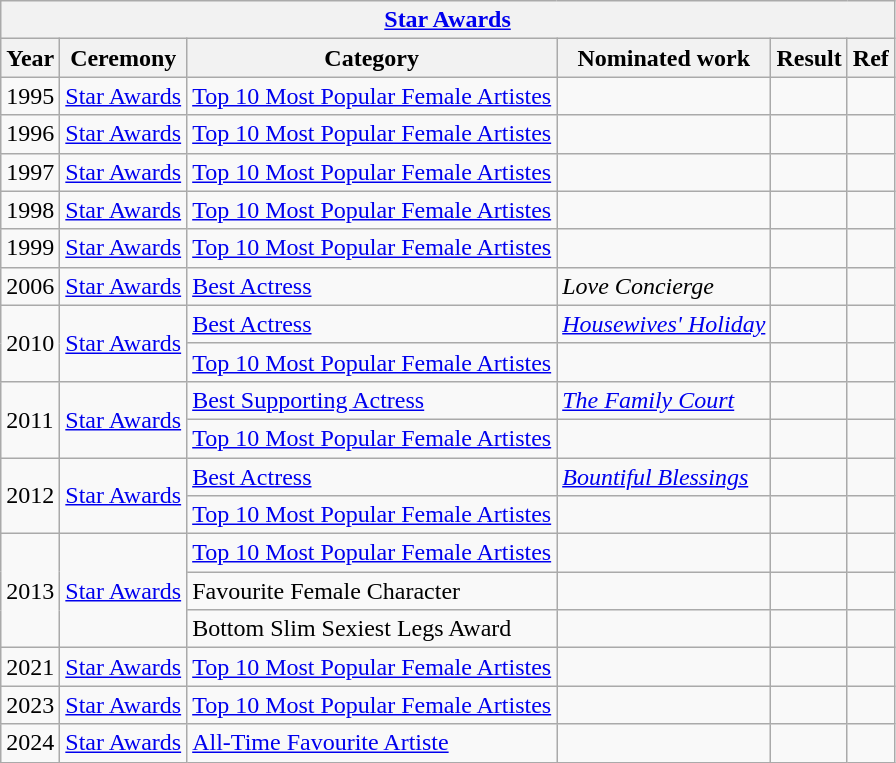<table class="wikitable sortable">
<tr>
<th colspan="6";" align="center"><a href='#'>Star Awards</a></th>
</tr>
<tr>
<th>Year</th>
<th>Ceremony</th>
<th>Category</th>
<th>Nominated work</th>
<th>Result</th>
<th>Ref</th>
</tr>
<tr>
<td>1995</td>
<td><a href='#'>Star Awards</a></td>
<td><a href='#'>Top 10 Most Popular Female Artistes</a></td>
<td></td>
<td></td>
<td></td>
</tr>
<tr>
<td>1996</td>
<td><a href='#'>Star Awards</a></td>
<td><a href='#'>Top 10 Most Popular Female Artistes</a></td>
<td></td>
<td></td>
<td></td>
</tr>
<tr>
<td>1997</td>
<td><a href='#'>Star Awards</a></td>
<td><a href='#'>Top 10 Most Popular Female Artistes</a></td>
<td></td>
<td></td>
<td></td>
</tr>
<tr>
<td>1998</td>
<td><a href='#'>Star Awards</a></td>
<td><a href='#'>Top 10 Most Popular Female Artistes</a></td>
<td></td>
<td></td>
<td></td>
</tr>
<tr>
<td>1999</td>
<td><a href='#'>Star Awards</a></td>
<td><a href='#'>Top 10 Most Popular Female Artistes</a></td>
<td></td>
<td></td>
<td></td>
</tr>
<tr>
<td>2006</td>
<td><a href='#'>Star Awards</a></td>
<td><a href='#'>Best Actress</a></td>
<td><em>Love Concierge</em> <br> </td>
<td></td>
<td></td>
</tr>
<tr>
<td rowspan="2">2010</td>
<td rowspan="2"><a href='#'>Star Awards</a></td>
<td><a href='#'>Best Actress</a></td>
<td><em><a href='#'>Housewives' Holiday</a></em> <br> </td>
<td></td>
<td></td>
</tr>
<tr>
<td><a href='#'>Top 10 Most Popular Female Artistes</a></td>
<td></td>
<td></td>
<td></td>
</tr>
<tr>
<td rowspan="2">2011</td>
<td rowspan="2"><a href='#'>Star Awards</a></td>
<td><a href='#'>Best Supporting Actress</a></td>
<td><em><a href='#'>The Family Court</a></em> <br> </td>
<td></td>
<td></td>
</tr>
<tr>
<td><a href='#'>Top 10 Most Popular Female Artistes</a></td>
<td></td>
<td></td>
<td></td>
</tr>
<tr>
<td rowspan="2">2012</td>
<td rowspan="2"><a href='#'>Star Awards</a></td>
<td><a href='#'>Best Actress</a></td>
<td><em><a href='#'>Bountiful Blessings</a></em><br> </td>
<td></td>
<td></td>
</tr>
<tr>
<td><a href='#'>Top 10 Most Popular Female Artistes</a></td>
<td></td>
<td></td>
<td></td>
</tr>
<tr>
<td rowspan="3">2013</td>
<td rowspan="3"><a href='#'>Star Awards</a></td>
<td><a href='#'>Top 10 Most Popular Female Artistes</a></td>
<td></td>
<td></td>
<td></td>
</tr>
<tr>
<td>Favourite Female Character</td>
<td></td>
<td></td>
<td></td>
</tr>
<tr>
<td>Bottom Slim Sexiest Legs Award</td>
<td></td>
<td></td>
<td></td>
</tr>
<tr>
<td>2021</td>
<td><a href='#'>Star Awards</a></td>
<td><a href='#'>Top 10 Most Popular Female Artistes</a></td>
<td></td>
<td></td>
<td></td>
</tr>
<tr>
<td>2023</td>
<td><a href='#'>Star Awards</a></td>
<td><a href='#'>Top 10 Most Popular Female Artistes</a></td>
<td></td>
<td></td>
<td></td>
</tr>
<tr>
<td>2024</td>
<td><a href='#'>Star Awards</a></td>
<td><a href='#'>All-Time Favourite Artiste</a></td>
<td></td>
<td></td>
<td></td>
</tr>
</table>
